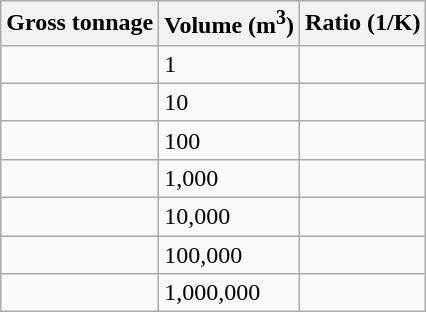<table class="wikitable">
<tr>
<th>Gross tonnage</th>
<th>Volume (m<sup>3</sup>)</th>
<th>Ratio (1/K)</th>
</tr>
<tr>
<td></td>
<td>1</td>
<td></td>
</tr>
<tr>
<td></td>
<td>10</td>
<td></td>
</tr>
<tr>
<td></td>
<td>100</td>
<td></td>
</tr>
<tr>
<td></td>
<td>1,000</td>
<td></td>
</tr>
<tr>
<td></td>
<td>10,000</td>
<td></td>
</tr>
<tr>
<td></td>
<td>100,000</td>
<td></td>
</tr>
<tr>
<td></td>
<td>1,000,000</td>
<td></td>
</tr>
</table>
